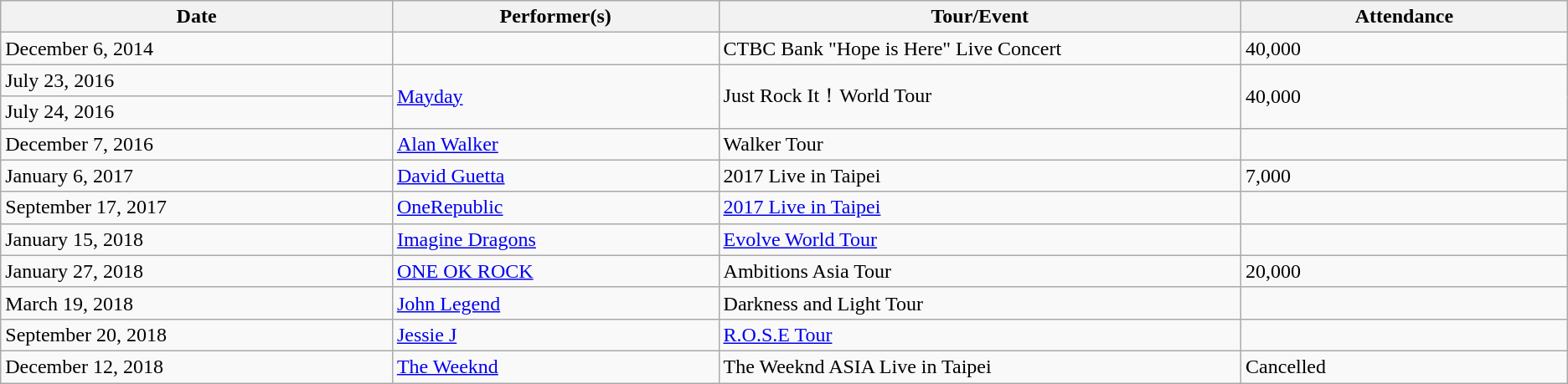<table class="wikitable" style=font-size:100% style="text-align:center">
<tr>
<th width=12%>Date</th>
<th width=10%>Performer(s)</th>
<th width=16%>Tour/Event</th>
<th width=10%>Attendance</th>
</tr>
<tr>
<td>December 6, 2014</td>
<td></td>
<td>CTBC Bank "Hope is Here" Live Concert</td>
<td>40,000</td>
</tr>
<tr>
<td>July 23, 2016</td>
<td rowspan="2"><a href='#'>Mayday</a></td>
<td rowspan="2">Just Rock It！World Tour</td>
<td rowspan="2">40,000</td>
</tr>
<tr>
<td>July 24, 2016</td>
</tr>
<tr>
<td>December 7, 2016</td>
<td><a href='#'>Alan Walker</a></td>
<td>Walker Tour</td>
<td></td>
</tr>
<tr>
<td>January 6, 2017</td>
<td><a href='#'>David Guetta</a></td>
<td>2017 Live in Taipei</td>
<td>7,000</td>
</tr>
<tr>
<td>September 17, 2017</td>
<td><a href='#'>OneRepublic</a></td>
<td><a href='#'>2017 Live in Taipei</a></td>
<td></td>
</tr>
<tr>
<td>January 15, 2018</td>
<td><a href='#'>Imagine Dragons</a></td>
<td><a href='#'>Evolve World Tour</a></td>
<td></td>
</tr>
<tr>
<td>January 27, 2018</td>
<td><a href='#'>ONE OK ROCK</a></td>
<td>Ambitions Asia Tour</td>
<td>20,000</td>
</tr>
<tr>
<td>March 19, 2018</td>
<td><a href='#'>John Legend</a></td>
<td>Darkness and Light Tour</td>
<td></td>
</tr>
<tr>
<td>September  20, 2018</td>
<td><a href='#'>Jessie J</a></td>
<td><a href='#'>R.O.S.E Tour</a></td>
<td></td>
</tr>
<tr>
<td>December 12, 2018</td>
<td><a href='#'>The Weeknd</a></td>
<td>The Weeknd ASIA Live in Taipei</td>
<td>Cancelled</td>
</tr>
</table>
